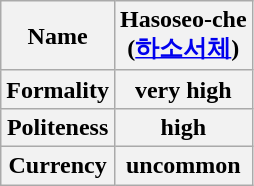<table class="wikitable">
<tr>
<th>Name</th>
<th>Hasoseo-che<br>(<a href='#'>하소서체</a>)</th>
</tr>
<tr>
<th>Formality</th>
<th>very high</th>
</tr>
<tr>
<th>Politeness</th>
<th>high</th>
</tr>
<tr>
<th>Currency</th>
<th>uncommon</th>
</tr>
</table>
